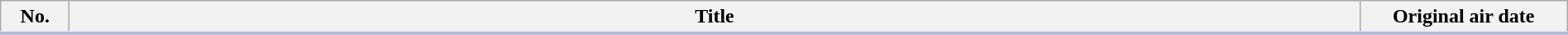<table class="wikitable" style="width:100%; margin:auto; background:#FFF;">
<tr style="border-bottom: 3px solid #CCF;">
<th style="width:3em;">No.</th>
<th>Title</th>
<th style="width:10em;">Original air date</th>
</tr>
<tr>
</tr>
</table>
